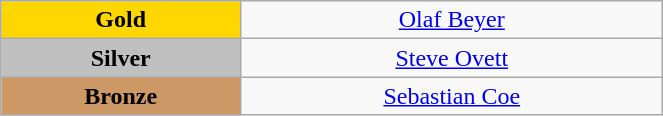<table class="wikitable" style="text-align:center; " width="35%">
<tr>
<td bgcolor="gold"><strong>Gold</strong></td>
<td><a href='#'>Olaf Beyer</a><br>  <small><em></em></small></td>
</tr>
<tr>
<td bgcolor="silver"><strong>Silver</strong></td>
<td><a href='#'>Steve Ovett</a><br>  <small><em></em></small></td>
</tr>
<tr>
<td bgcolor="CC9966"><strong>Bronze</strong></td>
<td><a href='#'>Sebastian Coe</a><br>  <small><em></em></small></td>
</tr>
</table>
